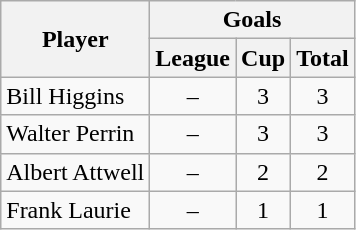<table class="wikitable" style="text-align:center;">
<tr>
<th rowspan="2">Player</th>
<th colspan="3">Goals</th>
</tr>
<tr>
<th>League</th>
<th>Cup</th>
<th>Total</th>
</tr>
<tr>
<td style="text-align:left;">Bill Higgins</td>
<td>–</td>
<td>3</td>
<td>3</td>
</tr>
<tr>
<td style="text-align:left;">Walter Perrin</td>
<td>–</td>
<td>3</td>
<td>3</td>
</tr>
<tr>
<td style="text-align:left;">Albert Attwell</td>
<td>–</td>
<td>2</td>
<td>2</td>
</tr>
<tr>
<td style="text-align:left;">Frank Laurie</td>
<td>–</td>
<td>1</td>
<td>1</td>
</tr>
</table>
